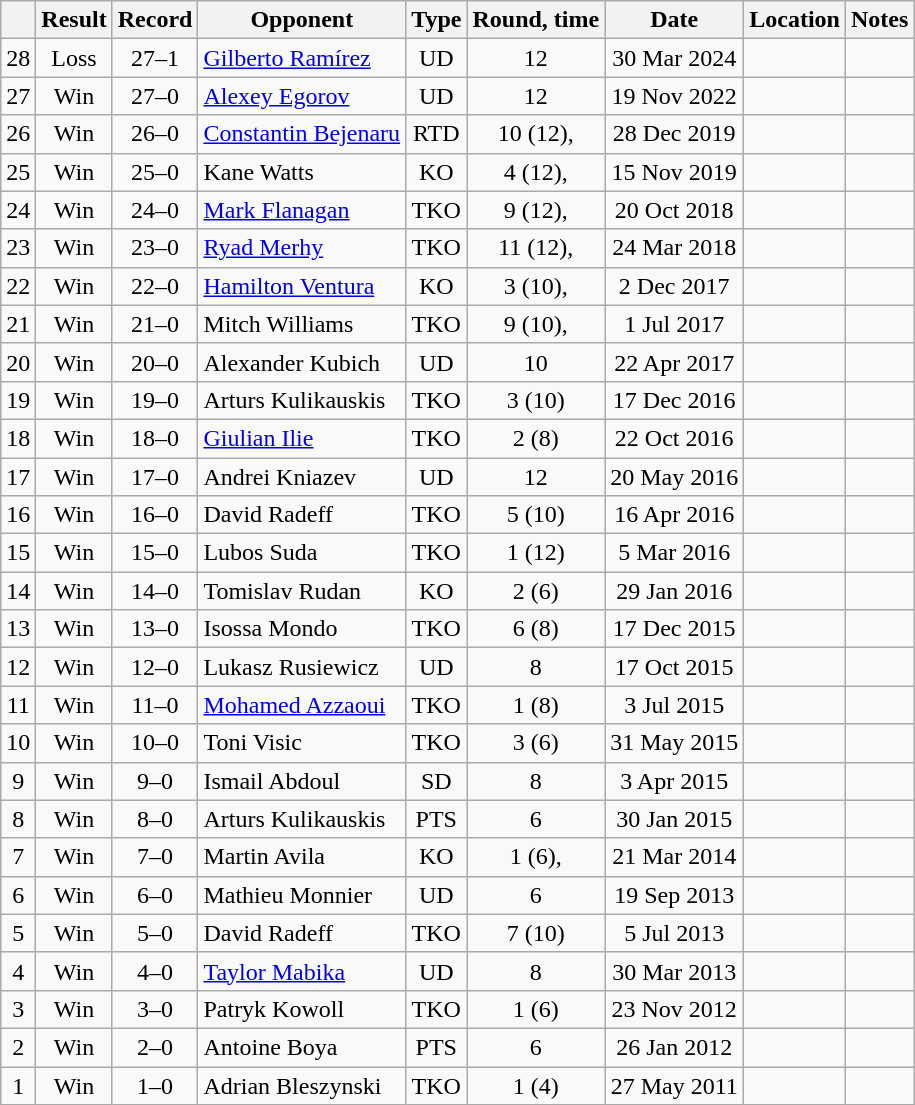<table class=wikitable style=text-align:center>
<tr>
<th></th>
<th>Result</th>
<th>Record</th>
<th>Opponent</th>
<th>Type</th>
<th>Round, time</th>
<th>Date</th>
<th>Location</th>
<th>Notes</th>
</tr>
<tr>
<td>28</td>
<td>Loss</td>
<td>27–1</td>
<td align=left><a href='#'>Gilberto Ramírez</a></td>
<td>UD</td>
<td>12</td>
<td>30 Mar 2024</td>
<td align=left></td>
<td align=left></td>
</tr>
<tr>
<td>27</td>
<td>Win</td>
<td>27–0</td>
<td align=left><a href='#'>Alexey Egorov</a></td>
<td>UD</td>
<td>12</td>
<td>19 Nov 2022</td>
<td align=left></td>
<td align=left></td>
</tr>
<tr>
<td>26</td>
<td>Win</td>
<td>26–0</td>
<td align=left><a href='#'>Constantin Bejenaru</a></td>
<td>RTD</td>
<td>10 (12), </td>
<td>28 Dec 2019</td>
<td align=left></td>
<td align=left></td>
</tr>
<tr>
<td>25</td>
<td>Win</td>
<td>25–0</td>
<td align=left>Kane Watts</td>
<td>KO</td>
<td>4 (12), </td>
<td>15 Nov 2019</td>
<td align=left></td>
<td align=left></td>
</tr>
<tr>
<td>24</td>
<td>Win</td>
<td>24–0</td>
<td align=left><a href='#'>Mark Flanagan</a></td>
<td>TKO</td>
<td>9 (12), </td>
<td>20 Oct 2018</td>
<td align=left></td>
<td align=left></td>
</tr>
<tr>
<td>23</td>
<td>Win</td>
<td>23–0</td>
<td align=left><a href='#'>Ryad Merhy</a></td>
<td>TKO</td>
<td>11 (12), </td>
<td>24 Mar 2018</td>
<td align=left></td>
<td align=left></td>
</tr>
<tr>
<td>22</td>
<td>Win</td>
<td>22–0</td>
<td align=left><a href='#'>Hamilton Ventura</a></td>
<td>KO</td>
<td>3 (10), </td>
<td>2 Dec 2017</td>
<td align=left></td>
<td align=left></td>
</tr>
<tr>
<td>21</td>
<td>Win</td>
<td>21–0</td>
<td align=left>Mitch Williams</td>
<td>TKO</td>
<td>9 (10), </td>
<td>1 Jul 2017</td>
<td align=left></td>
<td align=left></td>
</tr>
<tr>
<td>20</td>
<td>Win</td>
<td>20–0</td>
<td align=left>Alexander Kubich</td>
<td>UD</td>
<td>10</td>
<td>22 Apr 2017</td>
<td align=left></td>
<td align=left></td>
</tr>
<tr>
<td>19</td>
<td>Win</td>
<td>19–0</td>
<td align=left>Arturs Kulikauskis</td>
<td>TKO</td>
<td>3 (10)</td>
<td>17 Dec 2016</td>
<td align=left></td>
<td align=left></td>
</tr>
<tr>
<td>18</td>
<td>Win</td>
<td>18–0</td>
<td align=left><a href='#'>Giulian Ilie</a></td>
<td>TKO</td>
<td>2 (8)</td>
<td>22 Oct 2016</td>
<td align=left></td>
<td align=left></td>
</tr>
<tr>
<td>17</td>
<td>Win</td>
<td>17–0</td>
<td align=left>Andrei Kniazev</td>
<td>UD</td>
<td>12</td>
<td>20 May 2016</td>
<td align=left></td>
<td align=left></td>
</tr>
<tr>
<td>16</td>
<td>Win</td>
<td>16–0</td>
<td align=left>David Radeff</td>
<td>TKO</td>
<td>5 (10)</td>
<td>16 Apr 2016</td>
<td align=left></td>
<td align=left></td>
</tr>
<tr>
<td>15</td>
<td>Win</td>
<td>15–0</td>
<td align=left>Lubos Suda</td>
<td>TKO</td>
<td>1 (12)</td>
<td>5 Mar 2016</td>
<td align=left></td>
<td align=left></td>
</tr>
<tr>
<td>14</td>
<td>Win</td>
<td>14–0</td>
<td align=left>Tomislav Rudan</td>
<td>KO</td>
<td>2 (6)</td>
<td>29 Jan 2016</td>
<td align=left></td>
<td align=left></td>
</tr>
<tr>
<td>13</td>
<td>Win</td>
<td>13–0</td>
<td align=left>Isossa Mondo</td>
<td>TKO</td>
<td>6 (8)</td>
<td>17 Dec 2015</td>
<td align=left></td>
<td align=left></td>
</tr>
<tr>
<td>12</td>
<td>Win</td>
<td>12–0</td>
<td align=left>Lukasz Rusiewicz</td>
<td>UD</td>
<td>8</td>
<td>17 Oct 2015</td>
<td align=left></td>
<td align=left></td>
</tr>
<tr>
<td>11</td>
<td>Win</td>
<td>11–0</td>
<td align=left><a href='#'>Mohamed Azzaoui</a></td>
<td>TKO</td>
<td>1 (8)</td>
<td>3 Jul 2015</td>
<td align=left></td>
<td align=left></td>
</tr>
<tr>
<td>10</td>
<td>Win</td>
<td>10–0</td>
<td align=left>Toni Visic</td>
<td>TKO</td>
<td>3 (6)</td>
<td>31 May 2015</td>
<td align=left></td>
<td align=left></td>
</tr>
<tr>
<td>9</td>
<td>Win</td>
<td>9–0</td>
<td align=left>Ismail Abdoul</td>
<td>SD</td>
<td>8</td>
<td>3 Apr 2015</td>
<td align=left></td>
<td align=left></td>
</tr>
<tr>
<td>8</td>
<td>Win</td>
<td>8–0</td>
<td align=left>Arturs Kulikauskis</td>
<td>PTS</td>
<td>6</td>
<td>30 Jan 2015</td>
<td align=left></td>
<td align=left></td>
</tr>
<tr>
<td>7</td>
<td>Win</td>
<td>7–0</td>
<td align=left>Martin Avila</td>
<td>KO</td>
<td>1 (6), </td>
<td>21 Mar 2014</td>
<td align=left></td>
<td align=left></td>
</tr>
<tr>
<td>6</td>
<td>Win</td>
<td>6–0</td>
<td align=left>Mathieu Monnier</td>
<td>UD</td>
<td>6</td>
<td>19 Sep 2013</td>
<td align=left></td>
<td align=left></td>
</tr>
<tr>
<td>5</td>
<td>Win</td>
<td>5–0</td>
<td align=left>David Radeff</td>
<td>TKO</td>
<td>7 (10)</td>
<td>5 Jul 2013</td>
<td align=left></td>
<td align=left></td>
</tr>
<tr>
<td>4</td>
<td>Win</td>
<td>4–0</td>
<td align=left><a href='#'>Taylor Mabika</a></td>
<td>UD</td>
<td>8</td>
<td>30 Mar 2013</td>
<td align=left></td>
<td align=left></td>
</tr>
<tr>
<td>3</td>
<td>Win</td>
<td>3–0</td>
<td align=left>Patryk Kowoll</td>
<td>TKO</td>
<td>1 (6)</td>
<td>23 Nov 2012</td>
<td align=left></td>
<td align=left></td>
</tr>
<tr>
<td>2</td>
<td>Win</td>
<td>2–0</td>
<td align=left>Antoine Boya</td>
<td>PTS</td>
<td>6</td>
<td>26 Jan 2012</td>
<td align=left></td>
<td align=left></td>
</tr>
<tr>
<td>1</td>
<td>Win</td>
<td>1–0</td>
<td align=left>Adrian Bleszynski</td>
<td>TKO</td>
<td>1 (4)</td>
<td>27 May 2011</td>
<td align=left></td>
<td align=left></td>
</tr>
</table>
